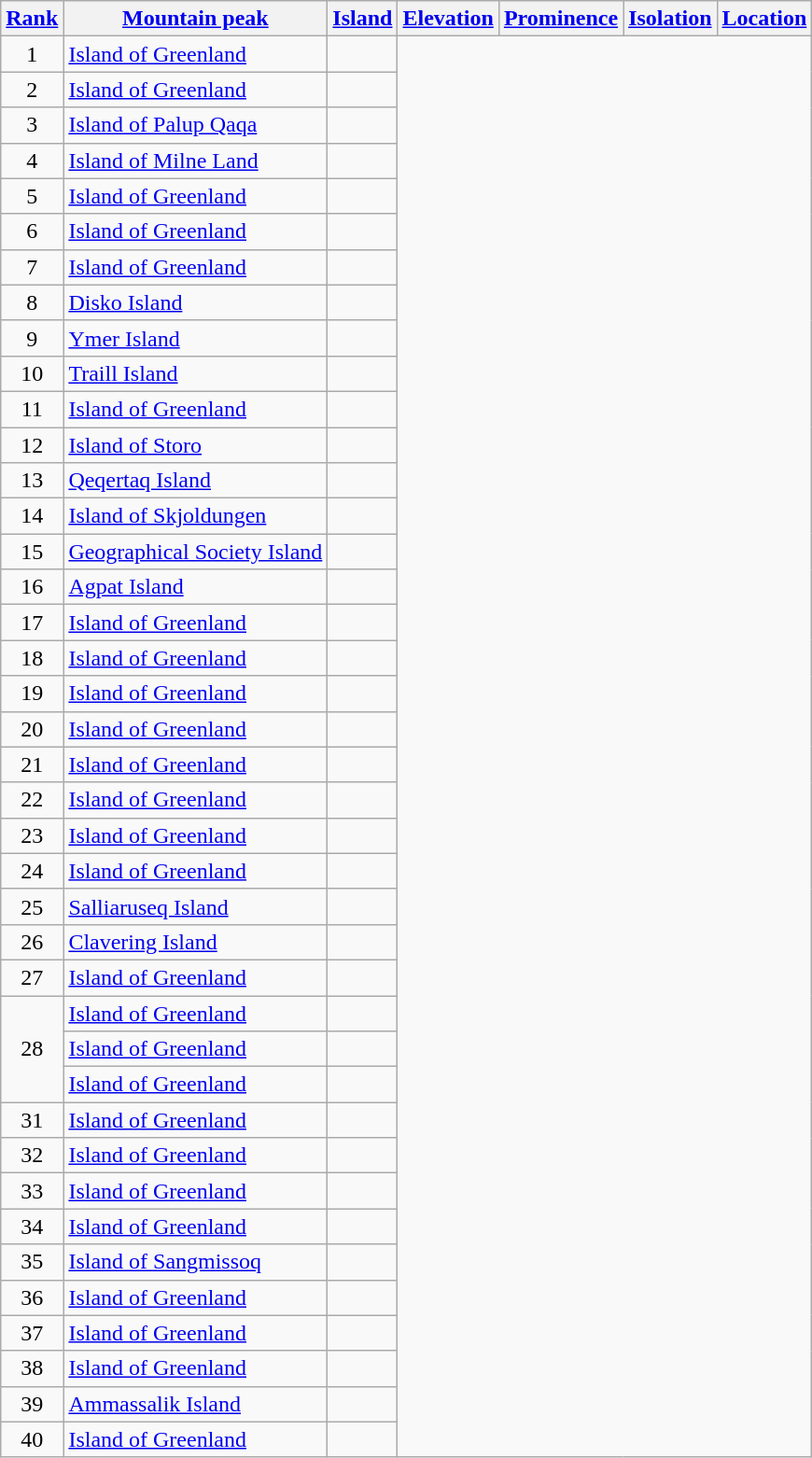<table class="wikitable sortable">
<tr>
<th><a href='#'>Rank</a></th>
<th><a href='#'>Mountain peak</a></th>
<th><a href='#'>Island</a></th>
<th><a href='#'>Elevation</a></th>
<th><a href='#'>Prominence</a></th>
<th><a href='#'>Isolation</a></th>
<th><a href='#'>Location</a></th>
</tr>
<tr>
<td align=center>1<br></td>
<td><a href='#'>Island of Greenland</a><br></td>
<td></td>
</tr>
<tr>
<td align=center>2<br></td>
<td><a href='#'>Island of Greenland</a><br></td>
<td></td>
</tr>
<tr>
<td align=center>3<br></td>
<td><a href='#'>Island of Palup Qaqa</a><br></td>
<td></td>
</tr>
<tr>
<td align=center>4<br></td>
<td><a href='#'>Island of Milne Land</a><br></td>
<td></td>
</tr>
<tr>
<td align=center>5<br></td>
<td><a href='#'>Island of Greenland</a><br></td>
<td></td>
</tr>
<tr>
<td align=center>6<br></td>
<td><a href='#'>Island of Greenland</a><br></td>
<td></td>
</tr>
<tr>
<td align=center>7<br></td>
<td><a href='#'>Island of Greenland</a><br></td>
<td></td>
</tr>
<tr>
<td align=center>8<br></td>
<td><a href='#'>Disko Island</a><br></td>
<td></td>
</tr>
<tr>
<td align=center>9<br></td>
<td><a href='#'>Ymer Island</a><br></td>
<td></td>
</tr>
<tr>
<td align=center>10<br></td>
<td><a href='#'>Traill Island</a><br></td>
<td></td>
</tr>
<tr>
<td align=center>11<br></td>
<td><a href='#'>Island of Greenland</a><br></td>
<td></td>
</tr>
<tr>
<td align=center>12<br></td>
<td><a href='#'>Island of Storo</a><br></td>
<td></td>
</tr>
<tr>
<td align=center>13<br></td>
<td><a href='#'>Qeqertaq Island</a><br></td>
<td></td>
</tr>
<tr>
<td align=center>14<br></td>
<td><a href='#'>Island of Skjoldungen</a><br></td>
<td></td>
</tr>
<tr>
<td align=center>15<br></td>
<td><a href='#'>Geographical Society Island</a><br></td>
<td></td>
</tr>
<tr>
<td align=center>16<br></td>
<td><a href='#'>Agpat Island</a><br></td>
<td></td>
</tr>
<tr>
<td align=center>17<br></td>
<td><a href='#'>Island of Greenland</a><br></td>
<td></td>
</tr>
<tr>
<td align=center>18<br></td>
<td><a href='#'>Island of Greenland</a><br></td>
<td></td>
</tr>
<tr>
<td align=center>19<br></td>
<td><a href='#'>Island of Greenland</a><br></td>
<td></td>
</tr>
<tr>
<td align=center>20<br></td>
<td><a href='#'>Island of Greenland</a><br></td>
<td></td>
</tr>
<tr>
<td align=center>21<br></td>
<td><a href='#'>Island of Greenland</a><br></td>
<td></td>
</tr>
<tr>
<td align=center>22<br></td>
<td><a href='#'>Island of Greenland</a><br></td>
<td></td>
</tr>
<tr>
<td align=center>23<br></td>
<td><a href='#'>Island of Greenland</a><br></td>
<td></td>
</tr>
<tr>
<td align=center>24<br></td>
<td><a href='#'>Island of Greenland</a><br></td>
<td></td>
</tr>
<tr>
<td align=center>25<br></td>
<td><a href='#'>Salliaruseq Island</a><br></td>
<td></td>
</tr>
<tr>
<td align=center>26<br></td>
<td><a href='#'>Clavering Island</a><br></td>
<td></td>
</tr>
<tr>
<td align=center>27<br></td>
<td><a href='#'>Island of Greenland</a><br></td>
<td></td>
</tr>
<tr>
<td align=center rowspan=3>28<br></td>
<td><a href='#'>Island of Greenland</a><br></td>
<td></td>
</tr>
<tr>
<td><a href='#'>Island of Greenland</a><br></td>
<td></td>
</tr>
<tr>
<td><a href='#'>Island of Greenland</a><br></td>
<td></td>
</tr>
<tr>
<td align=center>31<br></td>
<td><a href='#'>Island of Greenland</a><br></td>
<td></td>
</tr>
<tr>
<td align=center>32<br></td>
<td><a href='#'>Island of Greenland</a><br></td>
<td></td>
</tr>
<tr>
<td align=center>33<br></td>
<td><a href='#'>Island of Greenland</a><br></td>
<td></td>
</tr>
<tr>
<td align=center>34<br></td>
<td><a href='#'>Island of Greenland</a><br></td>
<td></td>
</tr>
<tr>
<td align=center>35<br></td>
<td><a href='#'>Island of Sangmissoq</a><br></td>
<td></td>
</tr>
<tr>
<td align=center>36<br></td>
<td><a href='#'>Island of Greenland</a><br></td>
<td></td>
</tr>
<tr>
<td align=center>37<br></td>
<td><a href='#'>Island of Greenland</a><br></td>
<td></td>
</tr>
<tr>
<td align=center>38<br></td>
<td><a href='#'>Island of Greenland</a><br></td>
<td></td>
</tr>
<tr>
<td align=center>39<br></td>
<td><a href='#'>Ammassalik Island</a><br></td>
<td></td>
</tr>
<tr>
<td align=center>40<br></td>
<td><a href='#'>Island of Greenland</a><br></td>
<td></td>
</tr>
</table>
